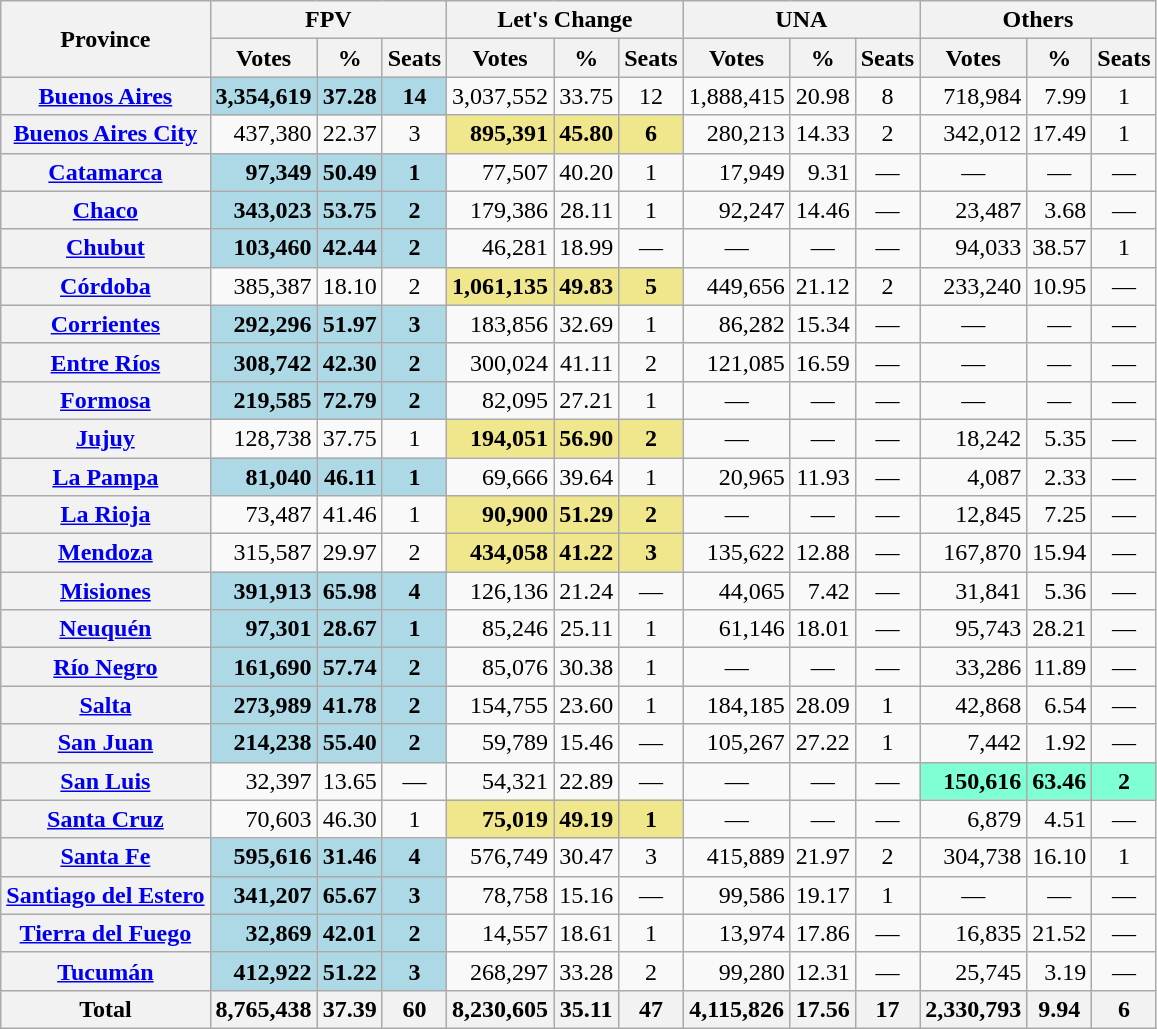<table class="wikitable sortable plainrowheaders" style="text-align:right;">
<tr>
<th rowspan=2>Province</th>
<th colspan=3>FPV</th>
<th colspan=3>Let's Change</th>
<th colspan=3>UNA</th>
<th colspan=3>Others</th>
</tr>
<tr>
<th>Votes</th>
<th>%</th>
<th>Seats</th>
<th>Votes</th>
<th>%</th>
<th>Seats</th>
<th>Votes</th>
<th>%</th>
<th>Seats</th>
<th>Votes</th>
<th>%</th>
<th>Seats</th>
</tr>
<tr>
<th scope=row><a href='#'>Buenos Aires</a></th>
<td bgcolor=lightblue><strong>3,354,619</strong></td>
<td bgcolor=lightblue><strong>37.28</strong></td>
<td bgcolor=lightblue align=center><strong>14</strong></td>
<td>3,037,552</td>
<td>33.75</td>
<td align=center>12</td>
<td>1,888,415</td>
<td>20.98</td>
<td align=center>8</td>
<td>718,984</td>
<td>7.99</td>
<td align=center>1</td>
</tr>
<tr>
<th scope=row><a href='#'>Buenos Aires City</a></th>
<td>437,380</td>
<td>22.37</td>
<td align=center>3</td>
<td bgcolor=khaki><strong>895,391</strong></td>
<td bgcolor=khaki><strong>45.80</strong></td>
<td bgcolor=khaki align=center><strong>6</strong></td>
<td>280,213</td>
<td>14.33</td>
<td align=center>2</td>
<td>342,012</td>
<td>17.49</td>
<td align=center>1</td>
</tr>
<tr>
<th scope=row><a href='#'>Catamarca</a></th>
<td bgcolor=lightblue><strong>97,349</strong></td>
<td bgcolor=lightblue><strong>50.49</strong></td>
<td bgcolor=lightblue align=center><strong>1</strong></td>
<td>77,507</td>
<td>40.20</td>
<td align=center>1</td>
<td>17,949</td>
<td>9.31</td>
<td align=center>—</td>
<td align=center>—</td>
<td align=center>—</td>
<td align=center>—</td>
</tr>
<tr>
<th scope=row><a href='#'>Chaco</a></th>
<td bgcolor=lightblue><strong>343,023</strong></td>
<td bgcolor=lightblue><strong>53.75</strong></td>
<td bgcolor=lightblue align=center><strong>2</strong></td>
<td>179,386</td>
<td>28.11</td>
<td align=center>1</td>
<td>92,247</td>
<td>14.46</td>
<td align=center>—</td>
<td>23,487</td>
<td>3.68</td>
<td align=center>—</td>
</tr>
<tr>
<th scope=row><a href='#'>Chubut</a></th>
<td bgcolor=lightblue><strong>103,460</strong></td>
<td bgcolor=lightblue><strong>42.44</strong></td>
<td bgcolor=lightblue align=center><strong>2</strong></td>
<td>46,281</td>
<td>18.99</td>
<td align=center>—</td>
<td align=center>—</td>
<td align=center>—</td>
<td align=center>—</td>
<td>94,033</td>
<td>38.57</td>
<td align=center>1</td>
</tr>
<tr>
<th scope=row><a href='#'>Córdoba</a></th>
<td>385,387</td>
<td>18.10</td>
<td align=center>2</td>
<td bgcolor=khaki><strong>1,061,135</strong></td>
<td bgcolor=khaki><strong>49.83</strong></td>
<td bgcolor=khaki align=center><strong>5</strong></td>
<td>449,656</td>
<td>21.12</td>
<td align=center>2</td>
<td>233,240</td>
<td>10.95</td>
<td align=center>—</td>
</tr>
<tr>
<th scope=row><a href='#'>Corrientes</a></th>
<td bgcolor=lightblue><strong>292,296</strong></td>
<td bgcolor=lightblue><strong>51.97</strong></td>
<td bgcolor=lightblue align=center><strong>3</strong></td>
<td>183,856</td>
<td>32.69</td>
<td align=center>1</td>
<td>86,282</td>
<td>15.34</td>
<td align=center>—</td>
<td align=center>—</td>
<td align=center>—</td>
<td align=center>—</td>
</tr>
<tr>
<th scope=row><a href='#'>Entre Ríos</a></th>
<td bgcolor=lightblue><strong>308,742</strong></td>
<td bgcolor=lightblue><strong>42.30</strong></td>
<td bgcolor=lightblue align=center><strong>2</strong></td>
<td>300,024</td>
<td>41.11</td>
<td align=center>2</td>
<td>121,085</td>
<td>16.59</td>
<td align=center>—</td>
<td align=center>—</td>
<td align=center>—</td>
<td align=center>—</td>
</tr>
<tr>
<th scope=row><a href='#'>Formosa</a></th>
<td bgcolor=lightblue><strong>219,585</strong></td>
<td bgcolor=lightblue><strong>72.79</strong></td>
<td bgcolor=lightblue align=center><strong>2</strong></td>
<td>82,095</td>
<td>27.21</td>
<td align=center>1</td>
<td align=center>—</td>
<td align=center>—</td>
<td align=center>—</td>
<td align=center>—</td>
<td align=center>—</td>
<td align=center>—</td>
</tr>
<tr>
<th scope=row><a href='#'>Jujuy</a></th>
<td>128,738</td>
<td>37.75</td>
<td align=center>1</td>
<td bgcolor=khaki><strong>194,051</strong></td>
<td bgcolor=khaki><strong>56.90</strong></td>
<td bgcolor=khaki align=center><strong>2</strong></td>
<td align=center>—</td>
<td align=center>—</td>
<td align=center>—</td>
<td>18,242</td>
<td>5.35</td>
<td align=center>—</td>
</tr>
<tr>
<th scope=row><a href='#'>La Pampa</a></th>
<td bgcolor=lightblue><strong>81,040</strong></td>
<td bgcolor=lightblue><strong>46.11</strong></td>
<td bgcolor=lightblue align=center><strong>1</strong></td>
<td>69,666</td>
<td>39.64</td>
<td align=center>1</td>
<td>20,965</td>
<td>11.93</td>
<td align=center>—</td>
<td>4,087</td>
<td>2.33</td>
<td align=center>—</td>
</tr>
<tr>
<th scope=row><a href='#'>La Rioja</a></th>
<td>73,487</td>
<td>41.46</td>
<td align=center>1</td>
<td bgcolor=khaki><strong>90,900</strong></td>
<td bgcolor=khaki><strong>51.29</strong></td>
<td bgcolor=khaki align=center><strong>2</strong></td>
<td align=center>—</td>
<td align=center>—</td>
<td align=center>—</td>
<td>12,845</td>
<td>7.25</td>
<td align=center>—</td>
</tr>
<tr>
<th scope=row><a href='#'>Mendoza</a></th>
<td>315,587</td>
<td>29.97</td>
<td align=center>2</td>
<td bgcolor=khaki><strong>434,058</strong></td>
<td bgcolor=khaki><strong>41.22</strong></td>
<td bgcolor=khaki align=center><strong>3</strong></td>
<td>135,622</td>
<td>12.88</td>
<td align=center>—</td>
<td>167,870</td>
<td>15.94</td>
<td align=center>—</td>
</tr>
<tr>
<th scope=row><a href='#'>Misiones</a></th>
<td bgcolor=lightblue><strong>391,913</strong></td>
<td bgcolor=lightblue><strong>65.98</strong></td>
<td bgcolor=lightblue align=center><strong>4</strong></td>
<td>126,136</td>
<td>21.24</td>
<td align=center>—</td>
<td>44,065</td>
<td>7.42</td>
<td align=center>—</td>
<td>31,841</td>
<td>5.36</td>
<td align=center>—</td>
</tr>
<tr>
<th scope=row><a href='#'>Neuquén</a></th>
<td bgcolor=lightblue><strong>97,301</strong></td>
<td bgcolor=lightblue><strong>28.67</strong></td>
<td bgcolor=lightblue align=center><strong>1</strong></td>
<td>85,246</td>
<td>25.11</td>
<td align=center>1</td>
<td>61,146</td>
<td>18.01</td>
<td align=center>—</td>
<td>95,743</td>
<td>28.21</td>
<td align=center>—</td>
</tr>
<tr>
<th scope=row><a href='#'>Río Negro</a></th>
<td bgcolor=lightblue><strong>161,690</strong></td>
<td bgcolor=lightblue><strong>57.74</strong></td>
<td bgcolor=lightblue align=center><strong>2</strong></td>
<td>85,076</td>
<td>30.38</td>
<td align=center>1</td>
<td align=center>—</td>
<td align=center>—</td>
<td align=center>—</td>
<td>33,286</td>
<td>11.89</td>
<td align=center>—</td>
</tr>
<tr>
<th scope=row><a href='#'>Salta</a></th>
<td bgcolor=lightblue><strong>273,989</strong></td>
<td bgcolor=lightblue><strong>41.78</strong></td>
<td bgcolor=lightblue align=center><strong>2</strong></td>
<td>154,755</td>
<td>23.60</td>
<td align=center>1</td>
<td>184,185</td>
<td>28.09</td>
<td align=center>1</td>
<td>42,868</td>
<td>6.54</td>
<td align=center>—</td>
</tr>
<tr>
<th scope=row><a href='#'>San Juan</a></th>
<td bgcolor=lightblue><strong>214,238</strong></td>
<td bgcolor=lightblue><strong>55.40</strong></td>
<td bgcolor=lightblue align=center><strong>2</strong></td>
<td>59,789</td>
<td>15.46</td>
<td align=center>—</td>
<td>105,267</td>
<td>27.22</td>
<td align=center>1</td>
<td>7,442</td>
<td>1.92</td>
<td align=center>—</td>
</tr>
<tr>
<th scope=row><a href='#'>San Luis</a></th>
<td>32,397</td>
<td>13.65</td>
<td align=center>—</td>
<td>54,321</td>
<td>22.89</td>
<td align=center>—</td>
<td align=center>—</td>
<td align=center>—</td>
<td align=center>—</td>
<td bgcolor=Aquamarine><strong>150,616</strong></td>
<td bgcolor=Aquamarine><strong>63.46</strong></td>
<td bgcolor=Aquamarine align=center><strong>2</strong></td>
</tr>
<tr>
<th scope=row><a href='#'>Santa Cruz</a></th>
<td>70,603</td>
<td>46.30</td>
<td align=center>1</td>
<td bgcolor=khaki><strong>75,019</strong></td>
<td bgcolor=khaki><strong>49.19</strong></td>
<td bgcolor=khaki align=center><strong>1</strong></td>
<td align=center>—</td>
<td align=center>—</td>
<td align=center>—</td>
<td>6,879</td>
<td>4.51</td>
<td align=center>—</td>
</tr>
<tr>
<th scope=row><a href='#'>Santa Fe</a></th>
<td bgcolor=lightblue><strong>595,616</strong></td>
<td bgcolor=lightblue><strong>31.46</strong></td>
<td bgcolor=lightblue align=center><strong>4</strong></td>
<td>576,749</td>
<td>30.47</td>
<td align=center>3</td>
<td>415,889</td>
<td>21.97</td>
<td align=center>2</td>
<td>304,738</td>
<td>16.10</td>
<td align=center>1</td>
</tr>
<tr>
<th scope=row><a href='#'>Santiago del Estero</a></th>
<td bgcolor=lightblue><strong>341,207</strong></td>
<td bgcolor=lightblue><strong>65.67</strong></td>
<td bgcolor=lightblue align=center><strong>3</strong></td>
<td>78,758</td>
<td>15.16</td>
<td align=center>—</td>
<td>99,586</td>
<td>19.17</td>
<td align=center>1</td>
<td align=center>—</td>
<td align=center>—</td>
<td align=center>—</td>
</tr>
<tr>
<th scope=row><a href='#'>Tierra del Fuego</a></th>
<td bgcolor=lightblue><strong>32,869</strong></td>
<td bgcolor=lightblue><strong>42.01</strong></td>
<td bgcolor=lightblue align=center><strong>2</strong></td>
<td>14,557</td>
<td>18.61</td>
<td align=center>1</td>
<td>13,974</td>
<td>17.86</td>
<td align=center>—</td>
<td>16,835</td>
<td>21.52</td>
<td align=center>—</td>
</tr>
<tr>
<th scope=row><a href='#'>Tucumán</a></th>
<td bgcolor=lightblue><strong>412,922</strong></td>
<td bgcolor=lightblue><strong>51.22</strong></td>
<td bgcolor=lightblue align=center><strong>3</strong></td>
<td>268,297</td>
<td>33.28</td>
<td align=center>2</td>
<td>99,280</td>
<td>12.31</td>
<td align=center>—</td>
<td>25,745</td>
<td>3.19</td>
<td align=center>—</td>
</tr>
<tr>
<th>Total</th>
<th>8,765,438</th>
<th>37.39</th>
<th>60</th>
<th>8,230,605</th>
<th>35.11</th>
<th>47</th>
<th>4,115,826</th>
<th>17.56</th>
<th>17</th>
<th>2,330,793</th>
<th>9.94</th>
<th>6</th>
</tr>
</table>
